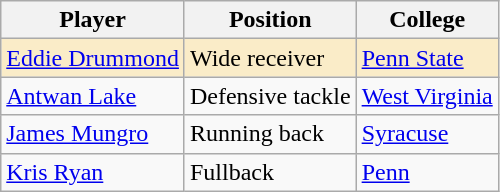<table class="wikitable">
<tr>
<th>Player</th>
<th>Position</th>
<th>College</th>
</tr>
<tr style="background:#faecc8;">
<td><a href='#'>Eddie Drummond</a></td>
<td>Wide receiver</td>
<td><a href='#'>Penn State</a></td>
</tr>
<tr>
<td><a href='#'>Antwan Lake</a></td>
<td>Defensive tackle</td>
<td><a href='#'>West Virginia</a></td>
</tr>
<tr>
<td><a href='#'>James Mungro</a></td>
<td>Running back</td>
<td><a href='#'>Syracuse</a></td>
</tr>
<tr>
<td><a href='#'>Kris Ryan</a></td>
<td>Fullback</td>
<td><a href='#'>Penn</a></td>
</tr>
</table>
